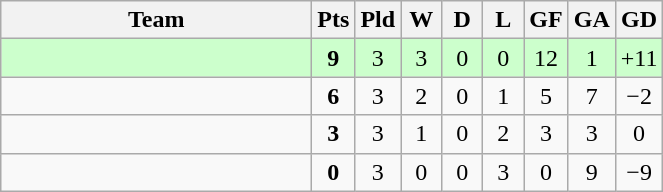<table class=wikitable style="text-align:center">
<tr>
<th width=200>Team</th>
<th width=20>Pts</th>
<th width=20>Pld</th>
<th width=20>W</th>
<th width=20>D</th>
<th width=20>L</th>
<th width=20>GF</th>
<th width=20>GA</th>
<th width=20>GD</th>
</tr>
<tr style="background:#cfc;">
<td align="left"></td>
<td><strong>9</strong></td>
<td>3</td>
<td>3</td>
<td>0</td>
<td>0</td>
<td>12</td>
<td>1</td>
<td>+11</td>
</tr>
<tr>
<td align="left"></td>
<td><strong>6</strong></td>
<td>3</td>
<td>2</td>
<td>0</td>
<td>1</td>
<td>5</td>
<td>7</td>
<td>−2</td>
</tr>
<tr>
<td align="left"></td>
<td><strong>3</strong></td>
<td>3</td>
<td>1</td>
<td>0</td>
<td>2</td>
<td>3</td>
<td>3</td>
<td>0</td>
</tr>
<tr>
<td align="left"></td>
<td><strong>0</strong></td>
<td>3</td>
<td>0</td>
<td>0</td>
<td>3</td>
<td>0</td>
<td>9</td>
<td>−9</td>
</tr>
</table>
